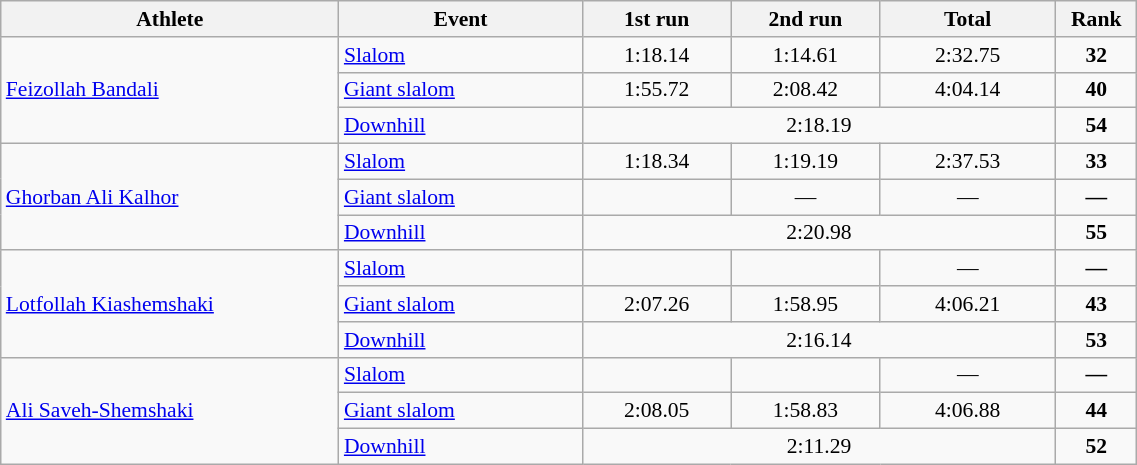<table class="wikitable" width="60%" style="text-align:center; font-size:90%">
<tr>
<th width="25%">Athlete</th>
<th width="18%">Event</th>
<th width="11%">1st run</th>
<th width="11%">2nd run</th>
<th width="13%">Total</th>
<th width="6%">Rank</th>
</tr>
<tr>
<td rowspan=3 align="left"><a href='#'>Feizollah Bandali</a></td>
<td align="left"><a href='#'>Slalom</a></td>
<td>1:18.14</td>
<td>1:14.61</td>
<td>2:32.75</td>
<td><strong>32</strong></td>
</tr>
<tr>
<td align="left"><a href='#'>Giant slalom</a></td>
<td>1:55.72</td>
<td>2:08.42</td>
<td>4:04.14</td>
<td><strong>40</strong></td>
</tr>
<tr>
<td align="left"><a href='#'>Downhill</a></td>
<td colspan=3>2:18.19</td>
<td><strong>54</strong></td>
</tr>
<tr>
<td rowspan=3 align="left"><a href='#'>Ghorban Ali Kalhor</a></td>
<td align="left"><a href='#'>Slalom</a></td>
<td>1:18.34</td>
<td>1:19.19</td>
<td>2:37.53</td>
<td><strong>33</strong></td>
</tr>
<tr>
<td align="left"><a href='#'>Giant slalom</a></td>
<td></td>
<td>—</td>
<td>—</td>
<td><strong>—</strong></td>
</tr>
<tr>
<td align="left"><a href='#'>Downhill</a></td>
<td colspan=3>2:20.98</td>
<td><strong>55</strong></td>
</tr>
<tr>
<td rowspan=3 align="left"><a href='#'>Lotfollah Kiashemshaki</a></td>
<td align="left"><a href='#'>Slalom</a></td>
<td></td>
<td></td>
<td>—</td>
<td><strong>—</strong></td>
</tr>
<tr>
<td align="left"><a href='#'>Giant slalom</a></td>
<td>2:07.26</td>
<td>1:58.95</td>
<td>4:06.21</td>
<td><strong>43</strong></td>
</tr>
<tr>
<td align="left"><a href='#'>Downhill</a></td>
<td colspan=3>2:16.14</td>
<td><strong>53</strong></td>
</tr>
<tr>
<td rowspan=3 align="left"><a href='#'>Ali Saveh-Shemshaki</a></td>
<td align="left"><a href='#'>Slalom</a></td>
<td></td>
<td></td>
<td>—</td>
<td><strong>—</strong></td>
</tr>
<tr>
<td align="left"><a href='#'>Giant slalom</a></td>
<td>2:08.05</td>
<td>1:58.83</td>
<td>4:06.88</td>
<td><strong>44</strong></td>
</tr>
<tr>
<td align="left"><a href='#'>Downhill</a></td>
<td colspan=3>2:11.29</td>
<td><strong>52</strong></td>
</tr>
</table>
